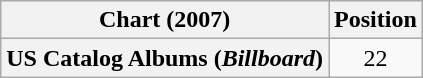<table class="wikitable plainrowheaders" style="text-align:center">
<tr>
<th scope="col">Chart (2007)</th>
<th scope="col">Position</th>
</tr>
<tr>
<th scope="row">US Catalog Albums (<em>Billboard</em>)</th>
<td>22</td>
</tr>
</table>
